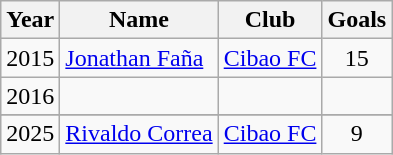<table class="wikitable">
<tr>
<th>Year</th>
<th>Name</th>
<th>Club</th>
<th>Goals</th>
</tr>
<tr>
<td>2015</td>
<td> <a href='#'>Jonathan Faña</a></td>
<td><a href='#'>Cibao FC</a></td>
<td align=center>15</td>
</tr>
<tr>
<td>2016</td>
<td></td>
<td></td>
<td></td>
</tr>
<tr>
</tr>
<tr>
<td>2025</td>
<td> <a href='#'>Rivaldo Correa</a></td>
<td><a href='#'>Cibao FC</a></td>
<td align=center>9</td>
</tr>
</table>
